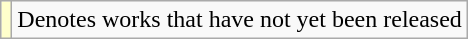<table class="wikitable">
<tr>
<td style="background:#FFFFCC;"></td>
<td>Denotes works that have not yet been released</td>
</tr>
</table>
